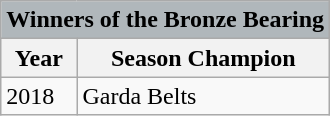<table class="wikitable">
<tr>
<th colspan="2" style="background:#B0B7BB; color:#000000;text-align:center"><strong>Winners of the Bronze Bearing</strong></th>
</tr>
<tr>
<th>Year</th>
<th>Season Champion</th>
</tr>
<tr>
<td>2018</td>
<td>Garda Belts</td>
</tr>
</table>
